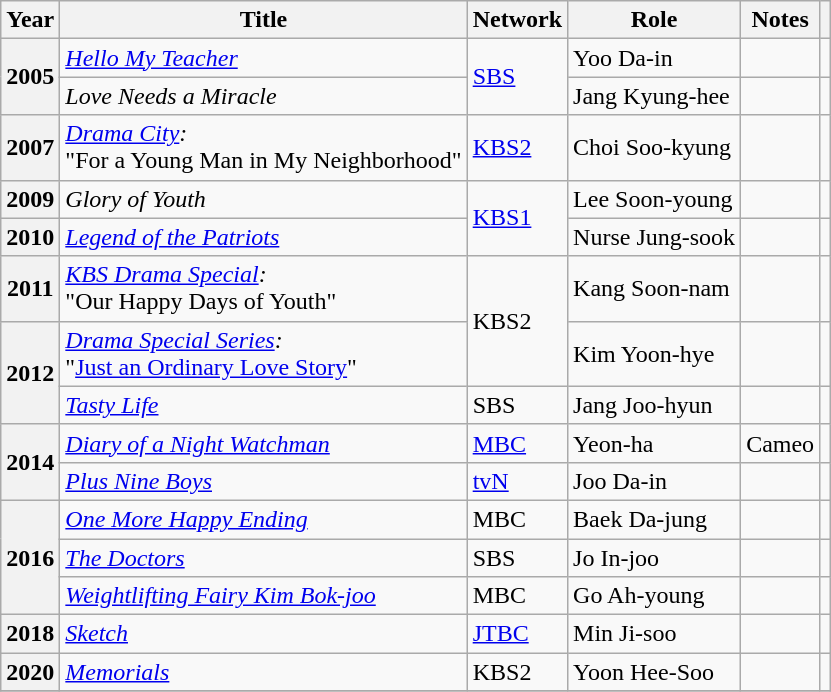<table class="wikitable plainrowheaders sortable">
<tr>
<th scope"col">Year</th>
<th scope"col">Title</th>
<th scope"col">Network</th>
<th scope"col">Role</th>
<th scope"col">Notes</th>
<th scope="col" class="unsortable"></th>
</tr>
<tr>
<th scope="row" rowspan="2">2005</th>
<td><em><a href='#'>Hello My Teacher</a></em></td>
<td rowspan="2"><a href='#'>SBS</a></td>
<td>Yoo Da-in</td>
<td></td>
<td></td>
</tr>
<tr>
<td><em>Love Needs a Miracle</em></td>
<td>Jang Kyung-hee</td>
<td></td>
<td></td>
</tr>
<tr>
<th scope="row">2007</th>
<td><em><a href='#'>Drama City</a>:</em><br>"For a Young Man in My Neighborhood"</td>
<td><a href='#'>KBS2</a></td>
<td>Choi Soo-kyung</td>
<td></td>
<td></td>
</tr>
<tr>
<th scope="row">2009</th>
<td><em>Glory of Youth</em></td>
<td rowspan="2"><a href='#'>KBS1</a></td>
<td>Lee Soon-young</td>
<td></td>
<td></td>
</tr>
<tr>
<th scope="row">2010</th>
<td><em><a href='#'>Legend of the Patriots</a></em></td>
<td>Nurse Jung-sook</td>
<td></td>
<td></td>
</tr>
<tr>
<th scope="row">2011</th>
<td><em><a href='#'>KBS Drama Special</a>:</em><br>"Our Happy Days of Youth" </td>
<td rowspan="2">KBS2</td>
<td>Kang Soon-nam</td>
<td></td>
<td></td>
</tr>
<tr>
<th scope="row" rowspan="2">2012</th>
<td><em><a href='#'>Drama Special Series</a>:</em><br>"<a href='#'>Just an Ordinary Love Story</a>" </td>
<td>Kim Yoon-hye</td>
<td></td>
<td></td>
</tr>
<tr>
<td><em><a href='#'>Tasty Life</a></em></td>
<td>SBS</td>
<td>Jang Joo-hyun</td>
<td></td>
<td></td>
</tr>
<tr>
<th scope="row" rowspan="2">2014</th>
<td><em><a href='#'>Diary of a Night Watchman</a></em></td>
<td><a href='#'>MBC</a></td>
<td>Yeon-ha</td>
<td>Cameo</td>
<td></td>
</tr>
<tr>
<td><em><a href='#'>Plus Nine Boys</a></em></td>
<td><a href='#'>tvN</a></td>
<td>Joo Da-in</td>
<td></td>
<td></td>
</tr>
<tr>
<th scope="row" rowspan="3">2016</th>
<td><em><a href='#'>One More Happy Ending</a></em></td>
<td>MBC</td>
<td>Baek Da-jung</td>
<td></td>
<td></td>
</tr>
<tr>
<td><em><a href='#'>The Doctors</a></em></td>
<td>SBS</td>
<td>Jo In-joo</td>
<td></td>
<td></td>
</tr>
<tr>
<td><em><a href='#'>Weightlifting Fairy Kim Bok-joo</a></em></td>
<td>MBC</td>
<td>Go Ah-young</td>
<td></td>
<td></td>
</tr>
<tr>
<th scope="row">2018</th>
<td><em><a href='#'>Sketch</a></em></td>
<td><a href='#'>JTBC</a></td>
<td>Min Ji-soo</td>
<td></td>
<td></td>
</tr>
<tr>
<th scope="row">2020</th>
<td><em><a href='#'>Memorials</a></em></td>
<td>KBS2</td>
<td>Yoon Hee-Soo</td>
<td></td>
<td></td>
</tr>
<tr>
</tr>
</table>
